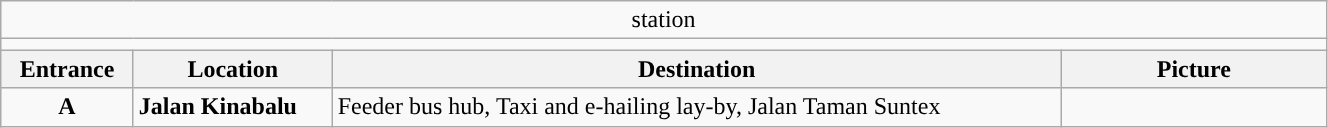<table class="wikitable" style="width:70%">
<tr>
<td colspan="4" align="center"> station</td>
</tr>
<tr>
<td colspan="4"></td>
</tr>
<tr>
<th style="width:10%">Entrance</th>
<th style="width:15%">Location</th>
<th style="width:55%">Destination</th>
<th style="width:20%">Picture</th>
</tr>
<tr>
<td align="center"><strong><span>A</span></strong></td>
<td><strong>Jalan Kinabalu</strong></td>
<td>Feeder bus hub, Taxi and e-hailing lay-by, Jalan Taman Suntex</td>
<td></td>
</tr>
</table>
